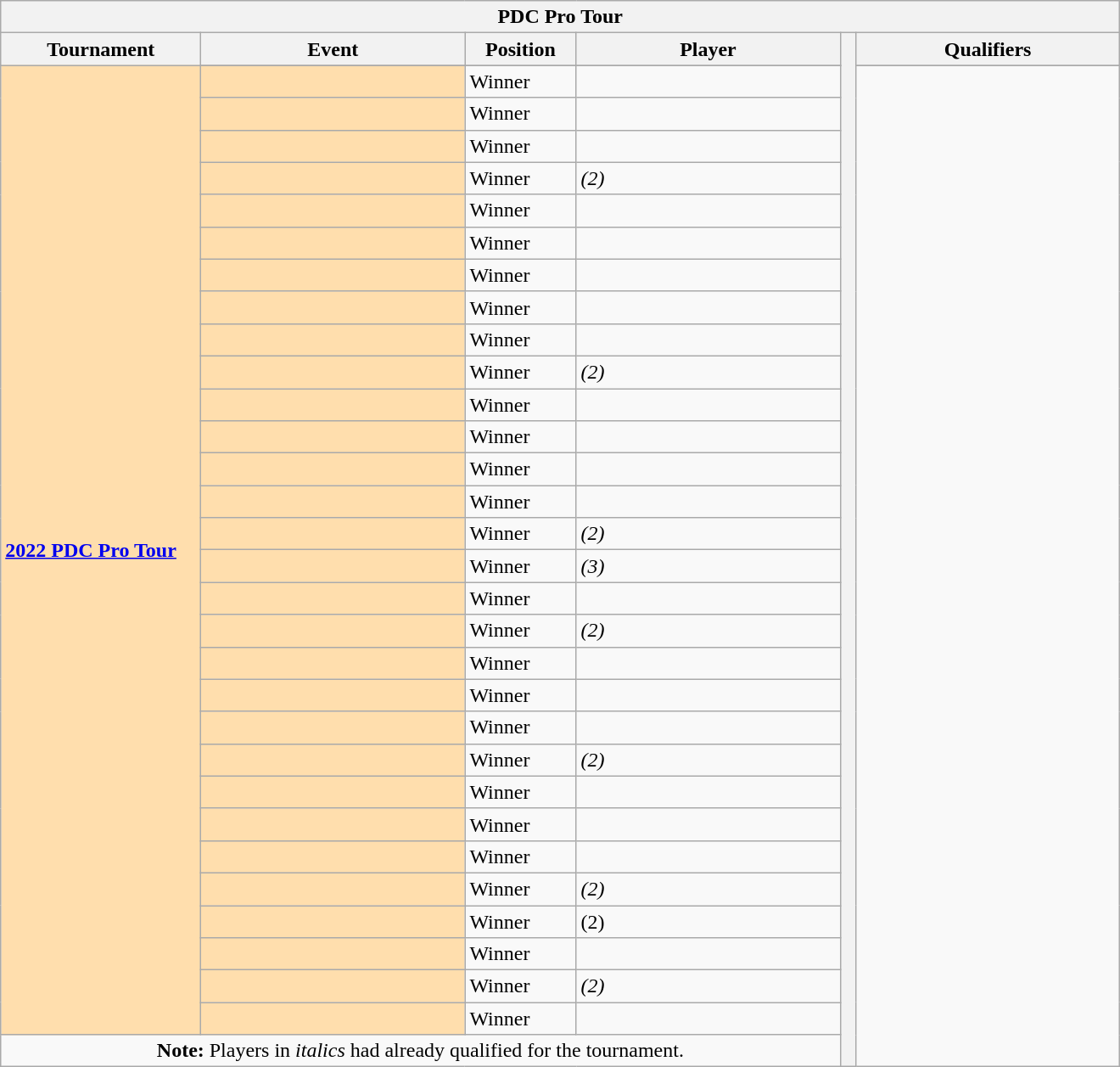<table class="wikitable">
<tr>
<th colspan=6>PDC Pro Tour</th>
</tr>
<tr>
<th width=150>Tournament</th>
<th width=200>Event</th>
<th width=80>Position</th>
<th width=200>Player</th>
<th rowspan=33 width=5></th>
<th width=200>Qualifiers</th>
</tr>
<tr>
<td rowspan=31 style="background:#ffdead;"><strong><a href='#'>2022 PDC Pro Tour</a></strong></td>
</tr>
<tr>
<td style="background:#ffdead;"></td>
<td>Winner</td>
<td><em></em></td>
<td rowspan=31></td>
</tr>
<tr>
<td style="background:#ffdead;"></td>
<td>Winner</td>
<td><em></em></td>
</tr>
<tr>
<td style="background:#ffdead;"></td>
<td>Winner</td>
<td><em></em></td>
</tr>
<tr>
<td style="background:#ffdead;"></td>
<td>Winner</td>
<td><em> (2)</em></td>
</tr>
<tr>
<td style="background:#ffdead;"></td>
<td>Winner</td>
<td><em></em></td>
</tr>
<tr>
<td style="background:#ffdead;"></td>
<td>Winner</td>
<td></td>
</tr>
<tr>
<td style="background:#ffdead;"></td>
<td>Winner</td>
<td><em></em></td>
</tr>
<tr>
<td style="background:#ffdead;"></td>
<td>Winner</td>
<td><em></em></td>
</tr>
<tr>
<td style="background:#ffdead;"></td>
<td>Winner</td>
<td></td>
</tr>
<tr>
<td style="background:#ffdead;"></td>
<td>Winner</td>
<td><em> (2)</em></td>
</tr>
<tr>
<td style="background:#ffdead;"></td>
<td>Winner</td>
<td><em></em></td>
</tr>
<tr>
<td style="background:#ffdead;"></td>
<td>Winner</td>
<td><em></em></td>
</tr>
<tr>
<td style="background:#ffdead;"></td>
<td>Winner</td>
<td><em></em></td>
</tr>
<tr>
<td style="background:#ffdead;"></td>
<td>Winner</td>
<td><em></em></td>
</tr>
<tr>
<td style="background:#ffdead;"></td>
<td>Winner</td>
<td><em> (2)</em></td>
</tr>
<tr>
<td style="background:#ffdead;"></td>
<td>Winner</td>
<td><em> (3)</em></td>
</tr>
<tr>
<td style="background:#ffdead;"></td>
<td>Winner</td>
<td></td>
</tr>
<tr>
<td style="background:#ffdead;"></td>
<td>Winner</td>
<td><em> (2)</em></td>
</tr>
<tr>
<td style="background:#ffdead;"></td>
<td>Winner</td>
<td><em></em></td>
</tr>
<tr>
<td style="background:#ffdead;"></td>
<td>Winner</td>
<td></td>
</tr>
<tr>
<td style="background:#ffdead;"></td>
<td>Winner</td>
<td></td>
</tr>
<tr>
<td style="background:#ffdead;"></td>
<td>Winner</td>
<td><em> (2)</em></td>
</tr>
<tr>
<td style="background:#ffdead;"></td>
<td>Winner</td>
<td></td>
</tr>
<tr>
<td style="background:#ffdead;"></td>
<td>Winner</td>
<td></td>
</tr>
<tr>
<td style="background:#ffdead;"></td>
<td>Winner</td>
<td><em></em></td>
</tr>
<tr>
<td style="background:#ffdead;"></td>
<td>Winner</td>
<td><em> (2)</em></td>
</tr>
<tr>
<td style="background:#ffdead;"></td>
<td>Winner</td>
<td> (2)</td>
</tr>
<tr>
<td style="background:#ffdead;"></td>
<td>Winner</td>
<td></td>
</tr>
<tr>
<td style="background:#ffdead;"></td>
<td>Winner</td>
<td><em> (2)</em></td>
</tr>
<tr>
<td style="background:#ffdead;"></td>
<td>Winner</td>
<td></td>
</tr>
<tr>
<td colspan=4 style="text-align:center"><strong>Note:</strong> Players in <em>italics</em> had already qualified for the tournament.</td>
</tr>
</table>
